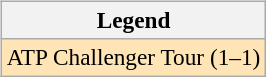<table>
<tr valign=top>
<td><br><table class="wikitable" style=font-size:97%>
<tr>
<th>Legend</th>
</tr>
<tr style="background:moccasin;">
<td>ATP Challenger Tour (1–1)</td>
</tr>
</table>
</td>
<td></td>
</tr>
</table>
